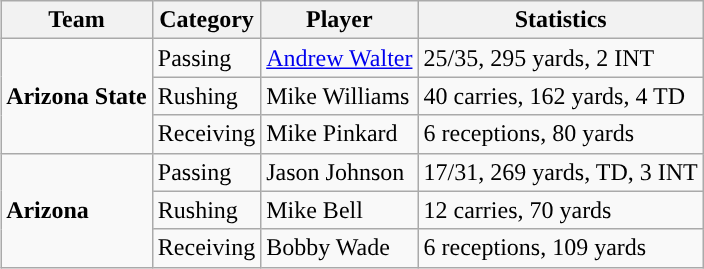<table class="wikitable" style="float: right;">
<tr>
<th>Team</th>
<th>Category</th>
<th>Player</th>
<th>Statistics</th>
</tr>
<tr>
<td rowspan=3><strong>Arizona State</strong></td>
<td>Passing</td>
<td><a href='#'>Andrew Walter</a></td>
<td>25/35, 295 yards, 2 INT</td>
</tr>
<tr>
<td>Rushing</td>
<td>Mike Williams</td>
<td>40 carries, 162 yards, 4 TD</td>
</tr>
<tr>
<td>Receiving</td>
<td>Mike Pinkard</td>
<td>6 receptions, 80 yards</td>
</tr>
<tr>
<td rowspan=3><strong>Arizona</strong></td>
<td>Passing</td>
<td>Jason Johnson</td>
<td>17/31, 269 yards, TD, 3 INT</td>
</tr>
<tr>
<td>Rushing</td>
<td>Mike Bell</td>
<td>12 carries, 70 yards</td>
</tr>
<tr>
<td>Receiving</td>
<td>Bobby Wade</td>
<td>6 receptions, 109 yards</td>
</tr>
</table>
